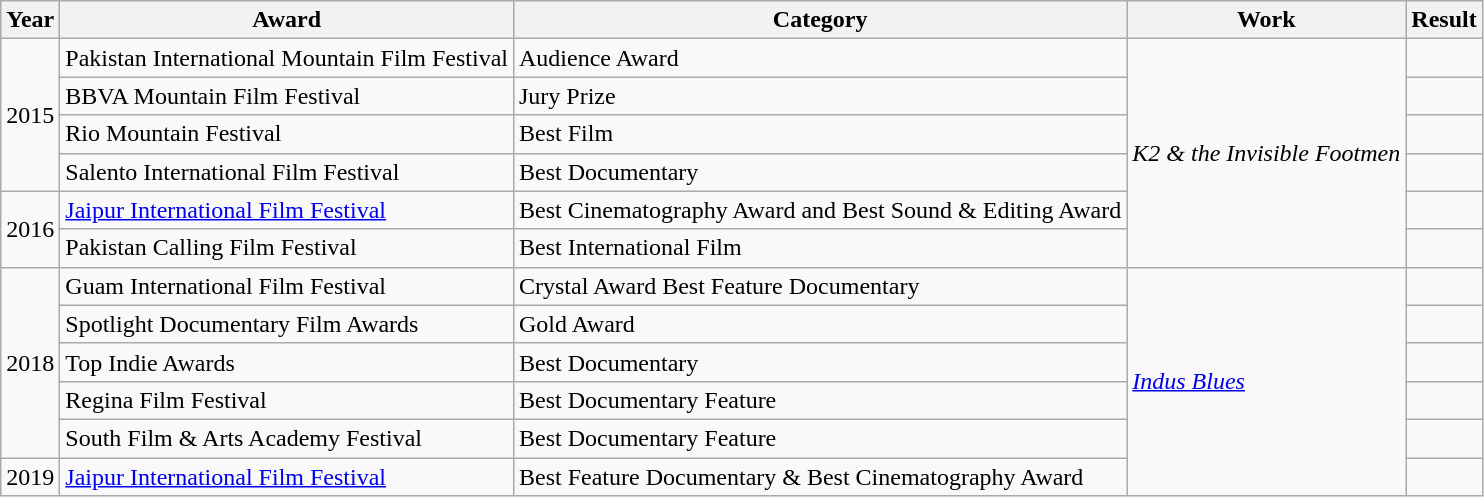<table class="wikitable">
<tr>
<th>Year</th>
<th>Award</th>
<th>Category</th>
<th>Work</th>
<th>Result</th>
</tr>
<tr>
<td rowspan="4">2015</td>
<td>Pakistan International Mountain Film Festival</td>
<td>Audience Award</td>
<td rowspan="6"><em>K2 & the Invisible Footmen</em></td>
<td></td>
</tr>
<tr>
<td>BBVA Mountain Film Festival</td>
<td>Jury Prize</td>
<td></td>
</tr>
<tr>
<td>Rio Mountain Festival</td>
<td>Best Film</td>
<td></td>
</tr>
<tr>
<td>Salento International Film Festival</td>
<td>Best Documentary</td>
<td></td>
</tr>
<tr>
<td rowspan="2">2016</td>
<td><a href='#'>Jaipur International Film Festival</a></td>
<td>Best Cinematography Award and Best Sound & Editing Award</td>
<td></td>
</tr>
<tr>
<td>Pakistan Calling Film Festival</td>
<td>Best International Film</td>
<td></td>
</tr>
<tr>
<td rowspan="5">2018</td>
<td>Guam International Film Festival</td>
<td>Crystal Award Best Feature Documentary</td>
<td rowspan="6"><em><a href='#'>Indus Blues</a></em></td>
<td></td>
</tr>
<tr>
<td>Spotlight Documentary Film Awards</td>
<td>Gold Award</td>
<td></td>
</tr>
<tr>
<td>Top Indie Awards</td>
<td>Best Documentary</td>
<td></td>
</tr>
<tr>
<td>Regina Film Festival</td>
<td>Best Documentary Feature</td>
<td></td>
</tr>
<tr>
<td>South Film & Arts Academy Festival</td>
<td>Best Documentary Feature</td>
<td></td>
</tr>
<tr>
<td>2019</td>
<td><a href='#'>Jaipur International Film Festival</a></td>
<td>Best Feature Documentary & Best Cinematography Award</td>
<td></td>
</tr>
</table>
